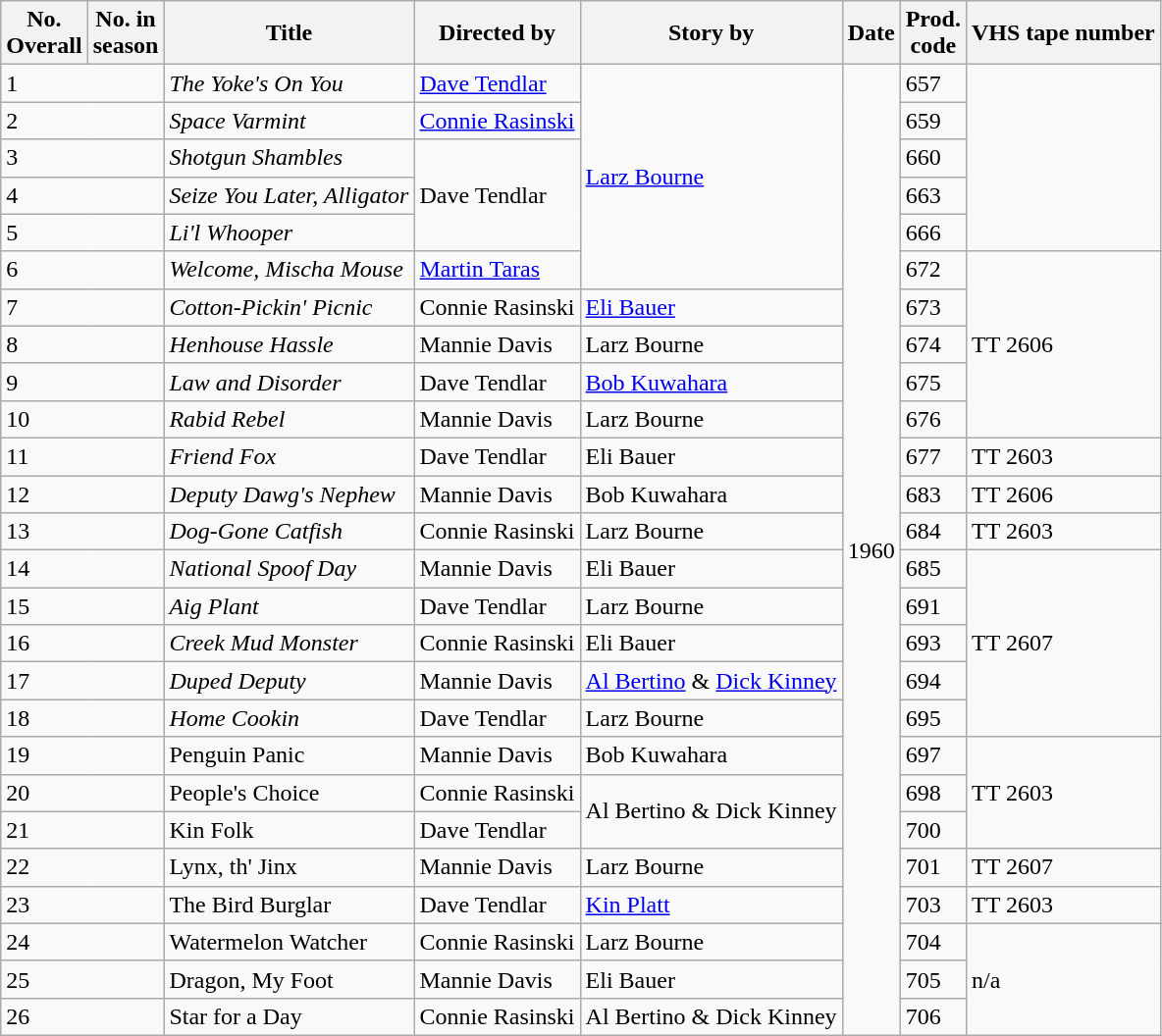<table class="wikitable">
<tr>
<th>No.<br>Overall</th>
<th>No. in<br>season</th>
<th>Title</th>
<th>Directed by</th>
<th>Story by</th>
<th>Date</th>
<th>Prod.<br>code</th>
<th>VHS tape number</th>
</tr>
<tr>
<td colspan="2">1</td>
<td><em>The Yoke's On You</em></td>
<td><a href='#'>Dave Tendlar</a></td>
<td rowspan="6"><a href='#'>Larz Bourne</a></td>
<td rowspan="26">1960</td>
<td>657</td>
</tr>
<tr>
<td colspan="2">2</td>
<td><em>Space Varmint</em></td>
<td><a href='#'>Connie Rasinski</a></td>
<td>659</td>
</tr>
<tr>
<td colspan="2">3</td>
<td><em>Shotgun Shambles</em></td>
<td rowspan="3">Dave Tendlar</td>
<td>660</td>
</tr>
<tr>
<td colspan="2">4</td>
<td><em>Seize You Later, Alligator</em></td>
<td>663</td>
</tr>
<tr>
<td colspan="2">5</td>
<td><em>Li'l Whooper</em></td>
<td>666</td>
</tr>
<tr>
<td colspan="2">6</td>
<td><em>Welcome, Mischa Mouse</em></td>
<td><a href='#'>Martin Taras</a></td>
<td>672</td>
<td rowspan="5">TT 2606</td>
</tr>
<tr>
<td colspan="2">7</td>
<td><em>Cotton-Pickin' Picnic</em></td>
<td>Connie Rasinski</td>
<td><a href='#'>Eli Bauer</a></td>
<td>673</td>
</tr>
<tr>
<td colspan="2">8</td>
<td><em>Henhouse Hassle</em></td>
<td>Mannie Davis</td>
<td>Larz Bourne</td>
<td>674</td>
</tr>
<tr>
<td colspan="2">9</td>
<td><em>Law and Disorder</em></td>
<td>Dave Tendlar</td>
<td><a href='#'>Bob Kuwahara</a></td>
<td>675</td>
</tr>
<tr>
<td colspan="2">10</td>
<td><em>Rabid Rebel</em></td>
<td>Mannie Davis</td>
<td>Larz Bourne</td>
<td>676</td>
</tr>
<tr>
<td colspan="2">11</td>
<td><em>Friend Fox</em></td>
<td>Dave Tendlar</td>
<td>Eli Bauer</td>
<td>677</td>
<td>TT 2603</td>
</tr>
<tr>
<td colspan="2">12</td>
<td><em>Deputy Dawg's Nephew</em></td>
<td>Mannie Davis</td>
<td>Bob Kuwahara</td>
<td>683</td>
<td>TT 2606</td>
</tr>
<tr>
<td colspan="2">13</td>
<td><em>Dog-Gone Catfish</em></td>
<td>Connie Rasinski</td>
<td>Larz Bourne</td>
<td>684</td>
<td>TT 2603</td>
</tr>
<tr>
<td colspan="2">14</td>
<td><em>National Spoof Day</em></td>
<td>Mannie Davis</td>
<td>Eli Bauer</td>
<td>685</td>
<td rowspan="5">TT 2607</td>
</tr>
<tr>
<td colspan="2">15</td>
<td><em>Aig Plant</em></td>
<td>Dave Tendlar</td>
<td>Larz Bourne</td>
<td>691</td>
</tr>
<tr>
<td colspan="2">16</td>
<td><em>Creek Mud Monster</em></td>
<td>Connie Rasinski</td>
<td>Eli Bauer</td>
<td>693</td>
</tr>
<tr>
<td colspan="2">17</td>
<td><em>Duped Deputy</em></td>
<td>Mannie Davis</td>
<td><a href='#'>Al Bertino</a> & <a href='#'>Dick Kinney</a></td>
<td>694</td>
</tr>
<tr>
<td colspan="2">18</td>
<td><em>Home Cookin<strong></td>
<td>Dave Tendlar</td>
<td>Larz Bourne</td>
<td>695</td>
</tr>
<tr>
<td colspan="2">19</td>
<td></em>Penguin Panic<em></td>
<td>Mannie Davis</td>
<td>Bob Kuwahara</td>
<td>697</td>
<td rowspan="3">TT 2603</td>
</tr>
<tr>
<td colspan="2">20</td>
<td></em>People's Choice<em></td>
<td>Connie Rasinski</td>
<td rowspan="2">Al Bertino & Dick Kinney</td>
<td>698</td>
</tr>
<tr>
<td colspan="2">21</td>
<td></em>Kin Folk<em></td>
<td>Dave Tendlar</td>
<td>700</td>
</tr>
<tr>
<td colspan="2">22</td>
<td></em>Lynx, th' Jinx<em></td>
<td>Mannie Davis</td>
<td>Larz Bourne</td>
<td>701</td>
<td>TT 2607</td>
</tr>
<tr>
<td colspan="2">23</td>
<td></em>The Bird Burglar<em></td>
<td>Dave Tendlar</td>
<td><a href='#'>Kin Platt</a></td>
<td>703</td>
<td>TT 2603</td>
</tr>
<tr>
<td colspan="2">24</td>
<td></em>Watermelon Watcher<em></td>
<td>Connie Rasinski</td>
<td>Larz Bourne</td>
<td>704</td>
<td rowspan="3">n/a</td>
</tr>
<tr>
<td colspan="2">25</td>
<td></em>Dragon, My Foot<em></td>
<td>Mannie Davis</td>
<td>Eli Bauer</td>
<td>705</td>
</tr>
<tr>
<td colspan="2">26</td>
<td></em>Star for a Day<em></td>
<td>Connie Rasinski</td>
<td>Al Bertino & Dick Kinney</td>
<td>706</td>
</tr>
</table>
